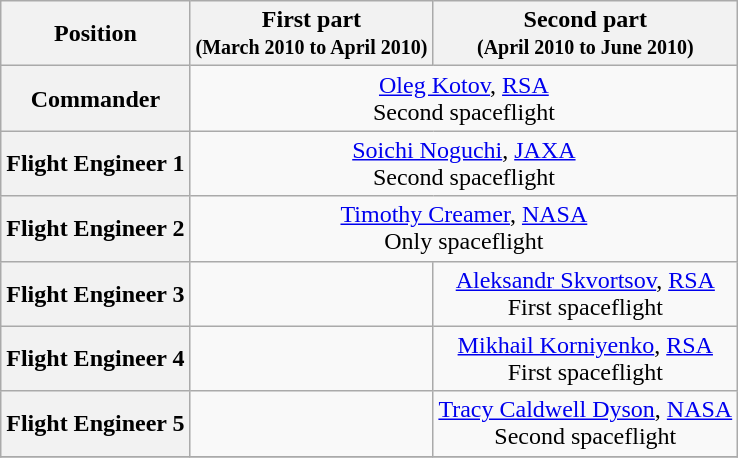<table class="wikitable">
<tr>
<th>Position</th>
<th>First part<br><small>(March 2010 to April 2010)</small></th>
<th>Second part<br><small>(April 2010 to June 2010)</small></th>
</tr>
<tr>
<th>Commander</th>
<td colspan=2 align=center> <a href='#'>Oleg Kotov</a>, <a href='#'>RSA</a><br>Second spaceflight</td>
</tr>
<tr>
<th>Flight Engineer 1</th>
<td colspan=2 align=center> <a href='#'>Soichi Noguchi</a>, <a href='#'>JAXA</a><br>Second spaceflight</td>
</tr>
<tr>
<th>Flight Engineer 2</th>
<td colspan=2 align=center> <a href='#'>Timothy Creamer</a>, <a href='#'>NASA</a><br>Only spaceflight</td>
</tr>
<tr>
<th>Flight Engineer 3</th>
<td></td>
<td colspan=1 align=center> <a href='#'>Aleksandr Skvortsov</a>, <a href='#'>RSA</a><br>First spaceflight</td>
</tr>
<tr>
<th>Flight Engineer 4</th>
<td></td>
<td colspan=1 align=center> <a href='#'>Mikhail Korniyenko</a>, <a href='#'>RSA</a><br>First spaceflight</td>
</tr>
<tr>
<th>Flight Engineer 5</th>
<td></td>
<td colspan=1 align=center> <a href='#'>Tracy Caldwell Dyson</a>, <a href='#'>NASA</a><br>Second spaceflight</td>
</tr>
<tr>
</tr>
</table>
